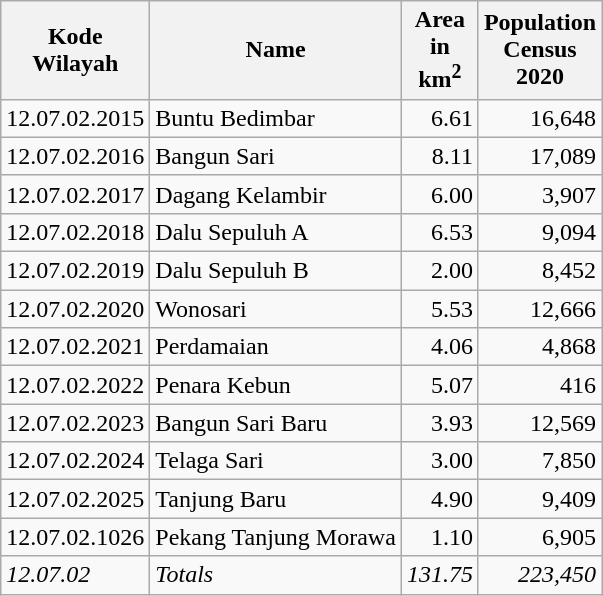<table class="sortable wikitable">
<tr>
<th>Kode <br>Wilayah</th>
<th>Name</th>
<th>Area <br>in<br>km<sup>2</sup></th>
<th>Population<br>Census<br>2020</th>
</tr>
<tr>
<td>12.07.02.2015</td>
<td>Buntu Bedimbar</td>
<td align="right">6.61</td>
<td align="right">16,648</td>
</tr>
<tr>
<td>12.07.02.2016</td>
<td>Bangun Sari</td>
<td align="right">8.11</td>
<td align="right">17,089</td>
</tr>
<tr>
<td>12.07.02.2017</td>
<td>Dagang Kelambir</td>
<td align="right">6.00</td>
<td align="right">3,907</td>
</tr>
<tr>
<td>12.07.02.2018</td>
<td>Dalu Sepuluh A</td>
<td align="right">6.53</td>
<td align="right">9,094</td>
</tr>
<tr>
<td>12.07.02.2019</td>
<td>Dalu Sepuluh B</td>
<td align="right">2.00</td>
<td align="right">8,452</td>
</tr>
<tr>
<td>12.07.02.2020</td>
<td>Wonosari</td>
<td align="right">5.53</td>
<td align="right">12,666</td>
</tr>
<tr>
<td>12.07.02.2021</td>
<td>Perdamaian</td>
<td align="right">4.06</td>
<td align="right">4,868</td>
</tr>
<tr>
<td>12.07.02.2022</td>
<td>Penara Kebun</td>
<td align="right">5.07</td>
<td align="right">416</td>
</tr>
<tr>
<td>12.07.02.2023</td>
<td>Bangun Sari Baru</td>
<td align="right">3.93</td>
<td align="right">12,569</td>
</tr>
<tr>
<td>12.07.02.2024</td>
<td>Telaga Sari</td>
<td align="right">3.00</td>
<td align="right">7,850</td>
</tr>
<tr>
<td>12.07.02.2025</td>
<td>Tanjung Baru</td>
<td align="right">4.90</td>
<td align="right">9,409</td>
</tr>
<tr>
<td>12.07.02.1026</td>
<td>Pekang Tanjung Morawa</td>
<td align="right">1.10</td>
<td align="right">6,905</td>
</tr>
<tr>
<td><em>12.07.02</em></td>
<td><em>Totals</em></td>
<td align="right"><em>131.75</em></td>
<td align="right"><em>223,450</em></td>
</tr>
</table>
